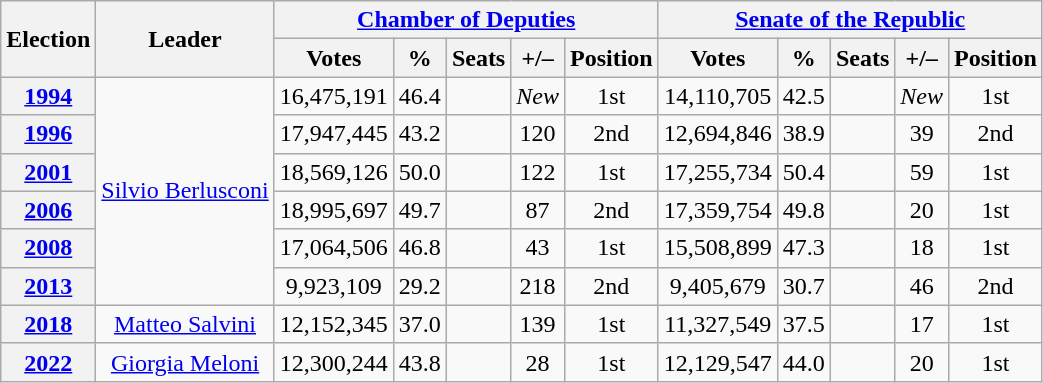<table class="wikitable" style="text-align:center">
<tr>
<th rowspan="2">Election</th>
<th rowspan="2">Leader</th>
<th colspan="5"><a href='#'>Chamber of Deputies</a></th>
<th colspan="5"><a href='#'>Senate of the Republic</a></th>
</tr>
<tr>
<th>Votes</th>
<th>%</th>
<th>Seats</th>
<th>+/–</th>
<th>Position</th>
<th>Votes</th>
<th>%</th>
<th>Seats</th>
<th>+/–</th>
<th>Position</th>
</tr>
<tr>
<th><a href='#'>1994</a></th>
<td rowspan="6"><a href='#'>Silvio Berlusconi</a></td>
<td>16,475,191</td>
<td>46.4</td>
<td></td>
<td><em>New</em></td>
<td>1st</td>
<td>14,110,705</td>
<td>42.5</td>
<td></td>
<td><em>New</em></td>
<td>1st</td>
</tr>
<tr>
<th><a href='#'>1996</a></th>
<td>17,947,445</td>
<td>43.2</td>
<td></td>
<td> 120</td>
<td> 2nd</td>
<td>12,694,846</td>
<td>38.9</td>
<td></td>
<td> 39</td>
<td> 2nd</td>
</tr>
<tr>
<th><a href='#'>2001</a></th>
<td>18,569,126</td>
<td>50.0</td>
<td></td>
<td> 122</td>
<td> 1st</td>
<td>17,255,734</td>
<td>50.4</td>
<td></td>
<td> 59</td>
<td> 1st</td>
</tr>
<tr>
<th><a href='#'>2006</a></th>
<td>18,995,697</td>
<td>49.7</td>
<td></td>
<td> 87</td>
<td> 2nd</td>
<td>17,359,754</td>
<td>49.8</td>
<td></td>
<td> 20</td>
<td> 1st</td>
</tr>
<tr>
<th><a href='#'>2008</a></th>
<td>17,064,506</td>
<td>46.8</td>
<td></td>
<td> 43</td>
<td> 1st</td>
<td>15,508,899</td>
<td>47.3</td>
<td></td>
<td> 18</td>
<td> 1st</td>
</tr>
<tr>
<th><a href='#'>2013</a></th>
<td>9,923,109</td>
<td>29.2</td>
<td></td>
<td> 218</td>
<td> 2nd</td>
<td>9,405,679</td>
<td>30.7</td>
<td></td>
<td> 46</td>
<td> 2nd</td>
</tr>
<tr>
<th><a href='#'>2018</a></th>
<td><a href='#'>Matteo Salvini</a></td>
<td>12,152,345</td>
<td>37.0</td>
<td></td>
<td> 139</td>
<td> 1st</td>
<td>11,327,549</td>
<td>37.5</td>
<td></td>
<td> 17</td>
<td> 1st</td>
</tr>
<tr>
<th><a href='#'>2022</a></th>
<td><a href='#'>Giorgia Meloni</a></td>
<td>12,300,244</td>
<td>43.8</td>
<td></td>
<td> 28</td>
<td> 1st</td>
<td>12,129,547</td>
<td>44.0</td>
<td></td>
<td> 20</td>
<td> 1st</td>
</tr>
</table>
